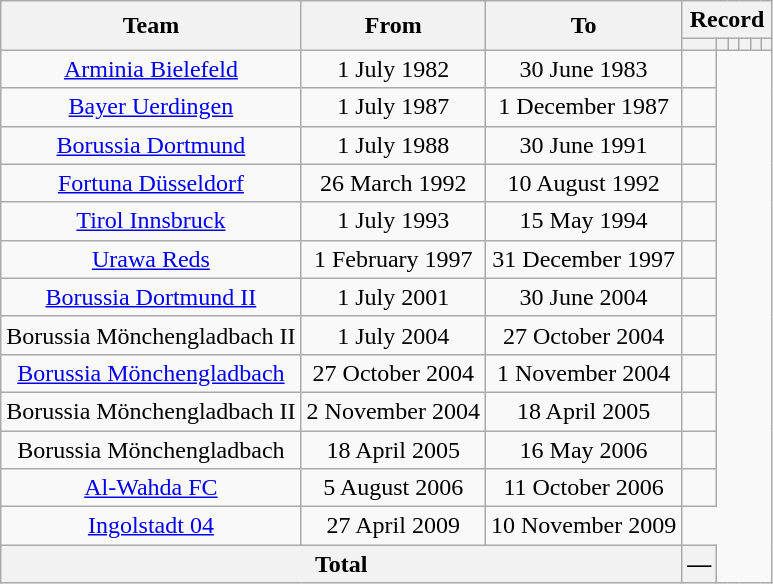<table class="wikitable" style="text-align: center">
<tr>
<th rowspan="2">Team</th>
<th rowspan="2">From</th>
<th rowspan="2">To</th>
<th colspan="6">Record</th>
</tr>
<tr>
<th></th>
<th></th>
<th></th>
<th></th>
<th></th>
<th></th>
</tr>
<tr>
<td><a href='#'>Arminia Bielefeld</a></td>
<td>1 July 1982</td>
<td>30 June 1983<br></td>
<td></td>
</tr>
<tr>
<td><a href='#'>Bayer Uerdingen</a></td>
<td>1 July 1987</td>
<td>1 December 1987<br></td>
<td></td>
</tr>
<tr>
<td><a href='#'>Borussia Dortmund</a></td>
<td>1 July 1988</td>
<td>30 June 1991<br></td>
<td></td>
</tr>
<tr>
<td><a href='#'>Fortuna Düsseldorf</a></td>
<td>26 March 1992</td>
<td>10 August 1992<br></td>
<td></td>
</tr>
<tr>
<td><a href='#'>Tirol Innsbruck</a></td>
<td>1 July 1993</td>
<td>15 May 1994<br></td>
<td></td>
</tr>
<tr>
<td><a href='#'>Urawa Reds</a></td>
<td>1 February 1997</td>
<td>31 December 1997<br></td>
<td></td>
</tr>
<tr>
<td><a href='#'>Borussia Dortmund II</a></td>
<td>1 July 2001</td>
<td>30 June 2004<br></td>
<td></td>
</tr>
<tr>
<td>Borussia Mönchengladbach II</td>
<td>1 July 2004</td>
<td>27 October 2004<br></td>
<td></td>
</tr>
<tr>
<td><a href='#'>Borussia Mönchengladbach</a></td>
<td>27 October 2004</td>
<td>1 November 2004<br></td>
<td></td>
</tr>
<tr>
<td>Borussia Mönchengladbach II</td>
<td>2 November 2004</td>
<td>18 April 2005<br></td>
<td></td>
</tr>
<tr>
<td>Borussia Mönchengladbach</td>
<td>18 April 2005</td>
<td>16 May 2006<br></td>
<td></td>
</tr>
<tr>
<td><a href='#'>Al-Wahda FC</a></td>
<td>5 August 2006</td>
<td>11 October 2006<br></td>
<td></td>
</tr>
<tr>
<td><a href='#'>Ingolstadt 04</a></td>
<td>27 April 2009</td>
<td>10 November 2009<br></td>
</tr>
<tr>
<th colspan="3">Total<br></th>
<th>—</th>
</tr>
</table>
